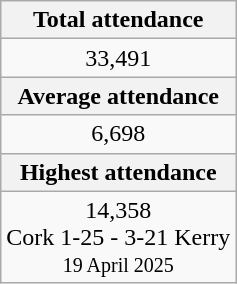<table class=wikitable>
<tr>
<th colspan=3 align=center>Total attendance</th>
</tr>
<tr>
<td colspan=3 align=center>33,491</td>
</tr>
<tr>
<th colspan=3 align=center>Average attendance</th>
</tr>
<tr>
<td colspan=3 align=center>6,698</td>
</tr>
<tr>
<th colspan=3 align=center>Highest attendance</th>
</tr>
<tr>
<td colspan=3 align=center>14,358 <br> Cork  1-25 - 3-21 Kerry <br> <small>19 April 2025</small></td>
</tr>
</table>
